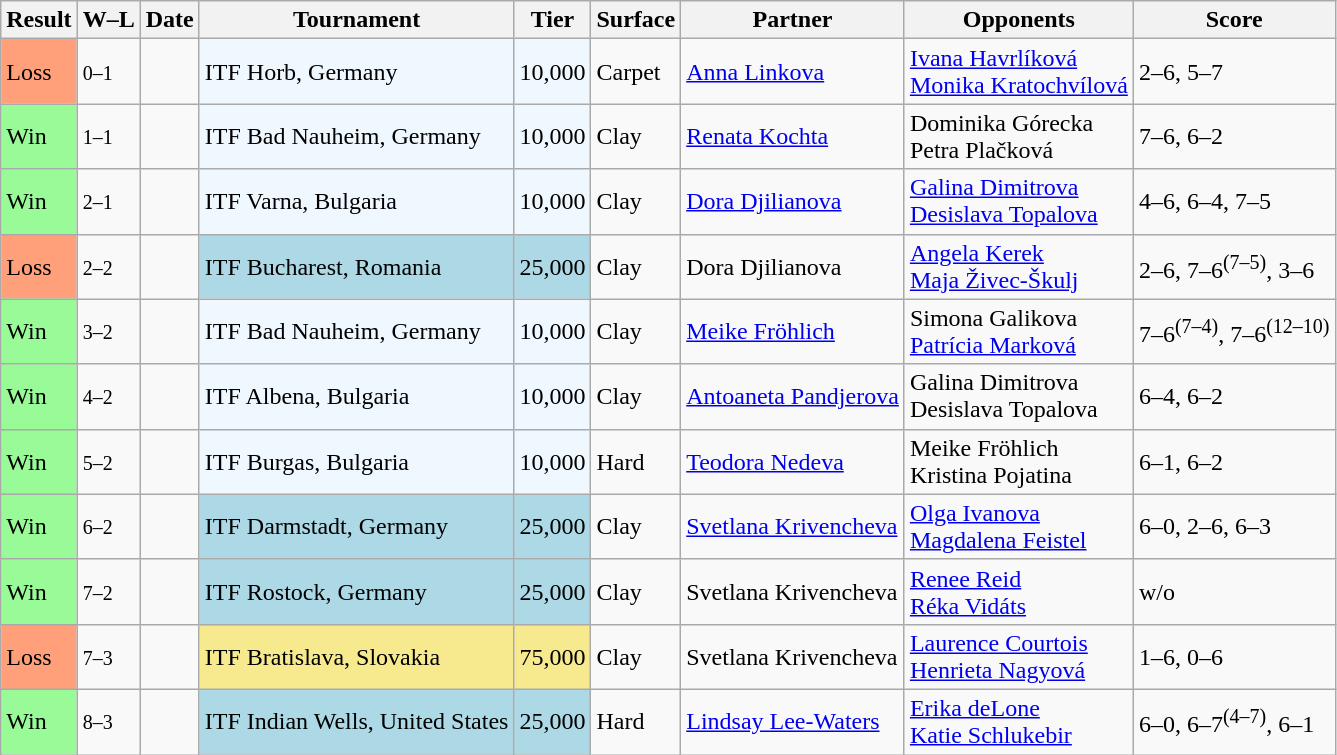<table class="sortable wikitable">
<tr>
<th>Result</th>
<th class="unsortable">W–L</th>
<th>Date</th>
<th>Tournament</th>
<th>Tier</th>
<th>Surface</th>
<th>Partner</th>
<th>Opponents</th>
<th class="unsortable">Score</th>
</tr>
<tr>
<td style="background:#ffa07a;">Loss</td>
<td><small>0–1</small></td>
<td></td>
<td style="background:#f0f8ff;">ITF Horb, Germany</td>
<td style="background:#f0f8ff;">10,000</td>
<td>Carpet</td>
<td> <a href='#'>Anna Linkova</a></td>
<td> <a href='#'>Ivana Havrlíková</a><br> <a href='#'>Monika Kratochvílová</a></td>
<td>2–6, 5–7</td>
</tr>
<tr>
<td style="background:#98fb98;">Win</td>
<td><small>1–1</small></td>
<td></td>
<td style="background:#f0f8ff;">ITF Bad Nauheim, Germany</td>
<td style="background:#f0f8ff;">10,000</td>
<td>Clay</td>
<td> <a href='#'>Renata Kochta</a></td>
<td> Dominika Górecka<br> Petra Plačková</td>
<td>7–6, 6–2</td>
</tr>
<tr>
<td style="background:#98fb98;">Win</td>
<td><small>2–1</small></td>
<td></td>
<td style="background:#f0f8ff;">ITF Varna, Bulgaria</td>
<td style="background:#f0f8ff;">10,000</td>
<td>Clay</td>
<td> <a href='#'>Dora Djilianova</a></td>
<td> <a href='#'>Galina Dimitrova</a><br> <a href='#'>Desislava Topalova</a></td>
<td>4–6, 6–4, 7–5</td>
</tr>
<tr>
<td style="background:#ffa07a;">Loss</td>
<td><small>2–2</small></td>
<td></td>
<td style="background:lightblue;">ITF Bucharest, Romania</td>
<td style="background:lightblue;">25,000</td>
<td>Clay</td>
<td> Dora Djilianova</td>
<td> <a href='#'>Angela Kerek</a><br> <a href='#'>Maja Živec-Škulj</a></td>
<td>2–6, 7–6<sup>(7–5)</sup>, 3–6</td>
</tr>
<tr>
<td style="background:#98fb98;">Win</td>
<td><small>3–2</small></td>
<td></td>
<td style="background:#f0f8ff;">ITF Bad Nauheim, Germany</td>
<td style="background:#f0f8ff;">10,000</td>
<td>Clay</td>
<td> <a href='#'>Meike Fröhlich</a></td>
<td> Simona Galikova<br> <a href='#'>Patrícia Marková</a></td>
<td>7–6<sup>(7–4)</sup>, 7–6<sup>(12–10)</sup></td>
</tr>
<tr>
<td style="background:#98fb98;">Win</td>
<td><small>4–2</small></td>
<td></td>
<td style="background:#f0f8ff;">ITF Albena, Bulgaria</td>
<td style="background:#f0f8ff;">10,000</td>
<td>Clay</td>
<td> <a href='#'>Antoaneta Pandjerova</a></td>
<td> Galina Dimitrova<br> Desislava Topalova</td>
<td>6–4, 6–2</td>
</tr>
<tr>
<td style="background:#98fb98;">Win</td>
<td><small>5–2</small></td>
<td></td>
<td style="background:#f0f8ff;">ITF Burgas, Bulgaria</td>
<td style="background:#f0f8ff;">10,000</td>
<td>Hard</td>
<td> <a href='#'>Teodora Nedeva</a></td>
<td> Meike Fröhlich<br> Kristina Pojatina</td>
<td>6–1, 6–2</td>
</tr>
<tr>
<td style="background:#98fb98;">Win</td>
<td><small>6–2</small></td>
<td></td>
<td style="background:lightblue;">ITF Darmstadt, Germany</td>
<td style="background:lightblue;">25,000</td>
<td>Clay</td>
<td> <a href='#'>Svetlana Krivencheva</a></td>
<td> <a href='#'>Olga Ivanova</a><br> <a href='#'>Magdalena Feistel</a></td>
<td>6–0, 2–6, 6–3</td>
</tr>
<tr>
<td style="background:#98fb98;">Win</td>
<td><small>7–2</small></td>
<td></td>
<td style="background:lightblue;">ITF Rostock, Germany</td>
<td style="background:lightblue;">25,000</td>
<td>Clay</td>
<td> Svetlana Krivencheva</td>
<td> <a href='#'>Renee Reid</a><br> <a href='#'>Réka Vidáts</a></td>
<td>w/o</td>
</tr>
<tr>
<td style="background:#ffa07a;">Loss</td>
<td><small>7–3</small></td>
<td></td>
<td style="background:#f7e98e;">ITF Bratislava, Slovakia</td>
<td style="background:#f7e98e;">75,000</td>
<td>Clay</td>
<td> Svetlana Krivencheva</td>
<td> <a href='#'>Laurence Courtois</a><br> <a href='#'>Henrieta Nagyová</a></td>
<td>1–6, 0–6</td>
</tr>
<tr>
<td style="background:#98fb98;">Win</td>
<td><small>8–3</small></td>
<td></td>
<td style="background:lightblue;">ITF Indian Wells, United States</td>
<td style="background:lightblue;">25,000</td>
<td>Hard</td>
<td> <a href='#'>Lindsay Lee-Waters</a></td>
<td> <a href='#'>Erika deLone</a><br> <a href='#'>Katie Schlukebir</a></td>
<td>6–0, 6–7<sup>(4–7)</sup>, 6–1</td>
</tr>
</table>
